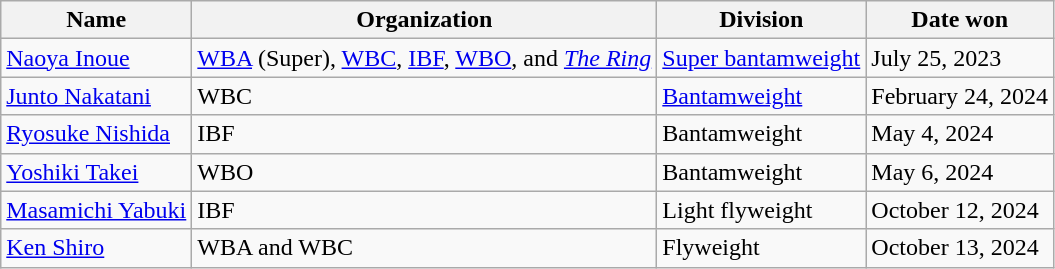<table class="wikitable" border="1">
<tr>
<th>Name</th>
<th>Organization</th>
<th>Division</th>
<th>Date won</th>
</tr>
<tr>
<td align=left><a href='#'>Naoya Inoue</a></td>
<td><a href='#'>WBA</a> (Super), <a href='#'>WBC</a>, <a href='#'>IBF</a>, <a href='#'>WBO</a>, and <a href='#'><em>The Ring</em></a></td>
<td><a href='#'>Super bantamweight</a></td>
<td>July 25, 2023</td>
</tr>
<tr>
<td align=left><a href='#'>Junto Nakatani</a></td>
<td>WBC</td>
<td><a href='#'>Bantamweight</a></td>
<td>February 24, 2024</td>
</tr>
<tr>
<td align=left><a href='#'>Ryosuke Nishida</a></td>
<td>IBF</td>
<td>Bantamweight</td>
<td>May 4, 2024</td>
</tr>
<tr>
<td align=left><a href='#'>Yoshiki Takei</a></td>
<td>WBO</td>
<td>Bantamweight</td>
<td>May 6, 2024</td>
</tr>
<tr>
<td align=left><a href='#'>Masamichi Yabuki</a></td>
<td>IBF</td>
<td>Light flyweight</td>
<td>October 12, 2024</td>
</tr>
<tr>
<td align=left><a href='#'>Ken Shiro</a></td>
<td>WBA and WBC</td>
<td>Flyweight</td>
<td>October 13, 2024</td>
</tr>
</table>
